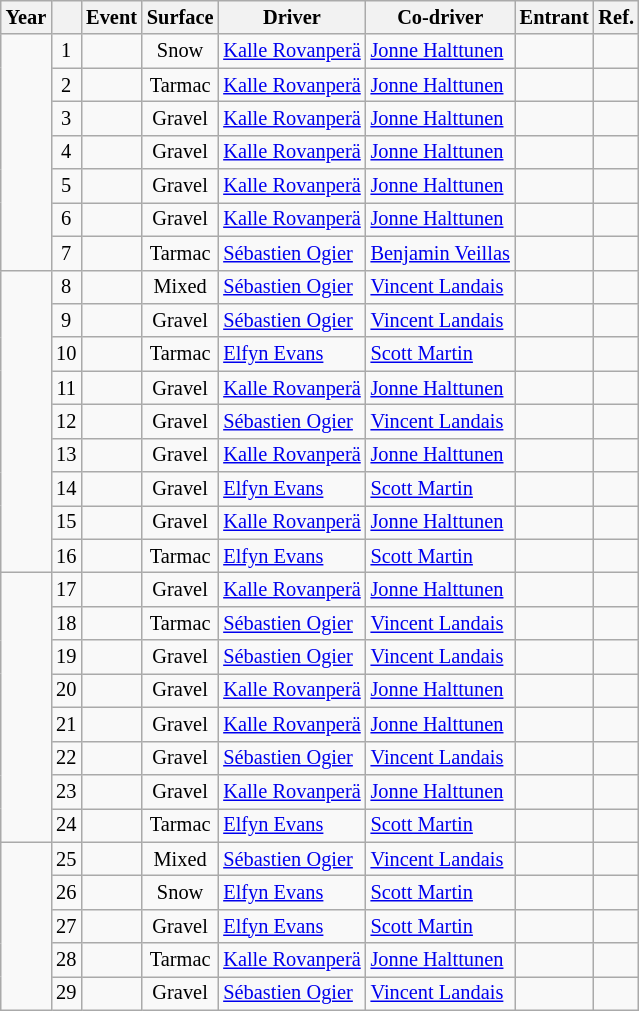<table class="wikitable" style="font-size: 85%;">
<tr>
<th>Year</th>
<th></th>
<th>Event</th>
<th>Surface</th>
<th>Driver</th>
<th>Co-driver</th>
<th>Entrant</th>
<th>Ref.</th>
</tr>
<tr>
<td rowspan="7" align="center"></td>
<td align="center">1</td>
<td></td>
<td align="center">Snow</td>
<td> <a href='#'>Kalle Rovanperä</a></td>
<td> <a href='#'>Jonne Halttunen</a></td>
<td></td>
<td align="center"></td>
</tr>
<tr>
<td align="center">2</td>
<td></td>
<td align="center">Tarmac</td>
<td> <a href='#'>Kalle Rovanperä</a></td>
<td> <a href='#'>Jonne Halttunen</a></td>
<td></td>
<td align="center"></td>
</tr>
<tr>
<td align="center">3</td>
<td></td>
<td align="center">Gravel</td>
<td> <a href='#'>Kalle Rovanperä</a></td>
<td> <a href='#'>Jonne Halttunen</a></td>
<td></td>
<td align="center"></td>
</tr>
<tr>
<td align="center">4</td>
<td></td>
<td align="center">Gravel</td>
<td> <a href='#'>Kalle Rovanperä</a></td>
<td> <a href='#'>Jonne Halttunen</a></td>
<td></td>
<td align="center"></td>
</tr>
<tr>
<td align="center">5</td>
<td></td>
<td align="center">Gravel</td>
<td> <a href='#'>Kalle Rovanperä</a></td>
<td> <a href='#'>Jonne Halttunen</a></td>
<td></td>
<td align="center"></td>
</tr>
<tr>
<td align="center">6</td>
<td></td>
<td align="center">Gravel</td>
<td> <a href='#'>Kalle Rovanperä</a></td>
<td> <a href='#'>Jonne Halttunen</a></td>
<td></td>
<td align="center"></td>
</tr>
<tr>
<td align="center">7</td>
<td></td>
<td align="center">Tarmac</td>
<td> <a href='#'>Sébastien Ogier</a></td>
<td> <a href='#'>Benjamin Veillas</a></td>
<td></td>
<td align="center"></td>
</tr>
<tr>
<td rowspan="9" align="center"></td>
<td align="center">8</td>
<td></td>
<td align="center">Mixed</td>
<td> <a href='#'>Sébastien Ogier</a></td>
<td> <a href='#'>Vincent Landais</a></td>
<td></td>
<td align="center"></td>
</tr>
<tr>
<td align="center">9</td>
<td></td>
<td align="center">Gravel</td>
<td> <a href='#'>Sébastien Ogier</a></td>
<td> <a href='#'>Vincent Landais</a></td>
<td></td>
<td align="center"></td>
</tr>
<tr>
<td align="center">10</td>
<td></td>
<td align="center">Tarmac</td>
<td> <a href='#'>Elfyn Evans</a></td>
<td> <a href='#'>Scott Martin</a></td>
<td></td>
<td align="center"></td>
</tr>
<tr>
<td align="center">11</td>
<td></td>
<td align="center">Gravel</td>
<td> <a href='#'>Kalle Rovanperä</a></td>
<td> <a href='#'>Jonne Halttunen</a></td>
<td></td>
<td align="center"></td>
</tr>
<tr>
<td align="center">12</td>
<td></td>
<td align="center">Gravel</td>
<td> <a href='#'>Sébastien Ogier</a></td>
<td> <a href='#'>Vincent Landais</a></td>
<td></td>
<td align="center"></td>
</tr>
<tr>
<td align="center">13</td>
<td></td>
<td align="center">Gravel</td>
<td> <a href='#'>Kalle Rovanperä</a></td>
<td> <a href='#'>Jonne Halttunen</a></td>
<td></td>
<td align="center"></td>
</tr>
<tr>
<td align="center">14</td>
<td></td>
<td align="center">Gravel</td>
<td> <a href='#'>Elfyn Evans</a></td>
<td> <a href='#'>Scott Martin</a></td>
<td></td>
<td align="center"></td>
</tr>
<tr>
<td align="center">15</td>
<td></td>
<td align ="center">Gravel</td>
<td> <a href='#'>Kalle Rovanperä</a></td>
<td> <a href='#'>Jonne Halttunen</a></td>
<td></td>
<td align="center"></td>
</tr>
<tr>
<td align="center">16</td>
<td></td>
<td align ="center">Tarmac</td>
<td> <a href='#'>Elfyn Evans</a></td>
<td> <a href='#'>Scott Martin</a></td>
<td></td>
<td align="center"></td>
</tr>
<tr>
<td rowspan="8" align="center"></td>
<td align="center">17</td>
<td></td>
<td align="center">Gravel</td>
<td> <a href='#'>Kalle Rovanperä</a></td>
<td> <a href='#'>Jonne Halttunen</a></td>
<td></td>
<td align="center"></td>
</tr>
<tr>
<td align="center">18</td>
<td></td>
<td align="center">Tarmac</td>
<td> <a href='#'>Sébastien Ogier</a></td>
<td> <a href='#'>Vincent Landais</a></td>
<td></td>
<td align="center"></td>
</tr>
<tr>
<td align="center">19</td>
<td></td>
<td align="center">Gravel</td>
<td> <a href='#'>Sébastien Ogier</a></td>
<td> <a href='#'>Vincent Landais</a></td>
<td></td>
<td align="center"></td>
</tr>
<tr>
<td align="center">20</td>
<td></td>
<td align="center">Gravel</td>
<td> <a href='#'>Kalle Rovanperä</a></td>
<td> <a href='#'>Jonne Halttunen</a></td>
<td></td>
<td align="center"></td>
</tr>
<tr>
<td align="center">21</td>
<td></td>
<td align="center">Gravel</td>
<td> <a href='#'>Kalle Rovanperä</a></td>
<td> <a href='#'>Jonne Halttunen</a></td>
<td></td>
<td align="center"></td>
</tr>
<tr>
<td align="center">22</td>
<td></td>
<td align="center">Gravel</td>
<td> <a href='#'>Sébastien Ogier</a></td>
<td> <a href='#'>Vincent Landais</a></td>
<td></td>
<td align="center"></td>
</tr>
<tr>
<td align="center">23</td>
<td></td>
<td align="center">Gravel</td>
<td> <a href='#'>Kalle Rovanperä</a></td>
<td> <a href='#'>Jonne Halttunen</a></td>
<td></td>
<td align="center"></td>
</tr>
<tr>
<td align="center">24</td>
<td></td>
<td align ="center">Tarmac</td>
<td> <a href='#'>Elfyn Evans</a></td>
<td> <a href='#'>Scott Martin</a></td>
<td></td>
<td align="center"></td>
</tr>
<tr>
<td rowspan="5" align="center"></td>
<td align="center">25</td>
<td></td>
<td align="center">Mixed</td>
<td> <a href='#'>Sébastien Ogier</a></td>
<td> <a href='#'>Vincent Landais</a></td>
<td></td>
<td align="center"></td>
</tr>
<tr>
<td align="center">26</td>
<td></td>
<td align="center">Snow</td>
<td> <a href='#'>Elfyn Evans</a></td>
<td> <a href='#'>Scott Martin</a></td>
<td></td>
<td align="center"></td>
</tr>
<tr>
<td align="center">27</td>
<td></td>
<td align="center">Gravel</td>
<td> <a href='#'>Elfyn Evans</a></td>
<td> <a href='#'>Scott Martin</a></td>
<td></td>
<td align="center"></td>
</tr>
<tr>
<td align="center">28</td>
<td></td>
<td align="center">Tarmac</td>
<td> <a href='#'>Kalle Rovanperä</a></td>
<td> <a href='#'>Jonne Halttunen</a></td>
<td></td>
<td align="center"></td>
</tr>
<tr>
<td align="center">29</td>
<td></td>
<td align="center">Gravel</td>
<td> <a href='#'>Sébastien Ogier</a></td>
<td> <a href='#'>Vincent Landais</a></td>
<td></td>
<td align="center"></td>
</tr>
</table>
